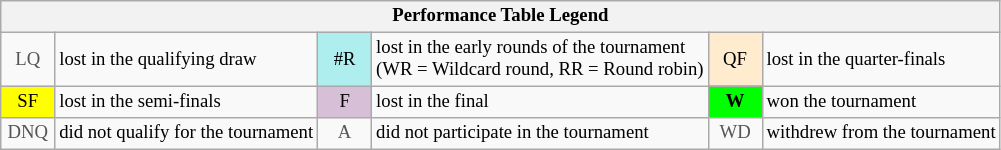<table class="wikitable" style="font-size:78%;">
<tr>
<th colspan="6">Performance Table Legend</th>
</tr>
<tr>
<td align="center" style="color:#555555;" width="30">LQ</td>
<td>lost in the qualifying draw</td>
<td align="center" style="background:#afeeee;">#R</td>
<td>lost in the early rounds of the tournament<br>(WR = Wildcard round, RR = Round robin)</td>
<td align="center" style="background:#ffebcd;">QF</td>
<td>lost in the quarter-finals</td>
</tr>
<tr>
<td align="center" style="background:yellow;">SF</td>
<td>lost in the semi-finals</td>
<td align="center" style="background:#D8BFD8;">F</td>
<td>lost in the final</td>
<td align="center" style="background:#00ff00;"><strong>W</strong></td>
<td>won the tournament</td>
</tr>
<tr>
<td align="center" style="color:#555555;" width="30">DNQ</td>
<td>did not qualify for the tournament</td>
<td align="center" style="color:#555555;" width="30">A</td>
<td>did not participate in the tournament</td>
<td align="center" style="color:#555555;" width="30">WD</td>
<td>withdrew from the tournament</td>
</tr>
</table>
